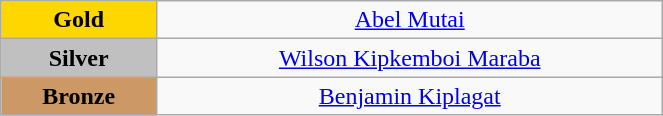<table class="wikitable" style=" text-align:center; " width="35%">
<tr>
<td bgcolor="gold"><strong>Gold</strong></td>
<td><a href='#'>Abel Mutai</a><br>  <small><em></em></small></td>
</tr>
<tr>
<td bgcolor="silver"><strong>Silver</strong></td>
<td><a href='#'>Wilson Kipkemboi Maraba</a><br>  <small><em></em></small></td>
</tr>
<tr>
<td bgcolor="CC9966"><strong>Bronze</strong></td>
<td><a href='#'>Benjamin Kiplagat</a><br>  <small><em></em></small></td>
</tr>
</table>
